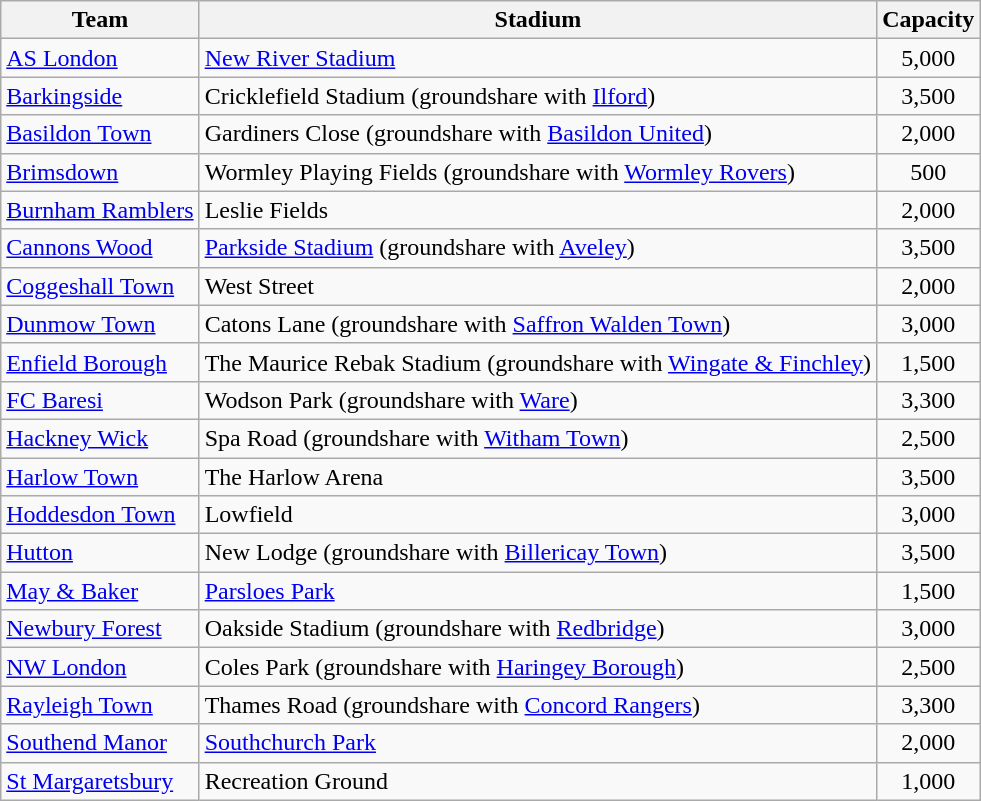<table class="wikitable sortable">
<tr>
<th>Team</th>
<th>Stadium</th>
<th>Capacity</th>
</tr>
<tr>
<td><a href='#'>AS London</a></td>
<td><a href='#'>New River Stadium</a></td>
<td align="center">5,000</td>
</tr>
<tr>
<td><a href='#'>Barkingside</a></td>
<td>Cricklefield Stadium (groundshare with <a href='#'>Ilford</a>)</td>
<td align="center">3,500</td>
</tr>
<tr>
<td><a href='#'>Basildon Town</a></td>
<td>Gardiners Close (groundshare with <a href='#'>Basildon United</a>)</td>
<td align="center">2,000</td>
</tr>
<tr>
<td><a href='#'>Brimsdown</a></td>
<td>Wormley Playing Fields (groundshare with <a href='#'>Wormley Rovers</a>)</td>
<td align="center">500</td>
</tr>
<tr>
<td><a href='#'>Burnham Ramblers</a></td>
<td>Leslie Fields</td>
<td align="center">2,000</td>
</tr>
<tr>
<td><a href='#'>Cannons Wood</a></td>
<td><a href='#'>Parkside Stadium</a> (groundshare with <a href='#'>Aveley</a>)</td>
<td align="center">3,500</td>
</tr>
<tr>
<td><a href='#'>Coggeshall Town</a></td>
<td>West Street</td>
<td style="text-align:center;">2,000</td>
</tr>
<tr>
<td><a href='#'>Dunmow Town</a></td>
<td>Catons Lane (groundshare with <a href='#'>Saffron Walden Town</a>)</td>
<td style="text-align:center;">3,000</td>
</tr>
<tr>
<td><a href='#'>Enfield Borough</a></td>
<td>The Maurice Rebak Stadium (groundshare with <a href='#'>Wingate & Finchley</a>)</td>
<td align="center">1,500</td>
</tr>
<tr>
<td><a href='#'>FC Baresi</a></td>
<td>Wodson Park (groundshare with <a href='#'>Ware</a>)</td>
<td align="center">3,300</td>
</tr>
<tr>
<td><a href='#'>Hackney Wick</a></td>
<td>Spa Road (groundshare with <a href='#'>Witham Town</a>)</td>
<td align="center">2,500</td>
</tr>
<tr>
<td><a href='#'>Harlow Town</a></td>
<td>The Harlow Arena</td>
<td align="center">3,500</td>
</tr>
<tr>
<td><a href='#'>Hoddesdon Town</a></td>
<td>Lowfield</td>
<td align="center">3,000</td>
</tr>
<tr>
<td><a href='#'>Hutton</a></td>
<td>New Lodge (groundshare with <a href='#'>Billericay Town</a>)</td>
<td style="text-align:center;">3,500</td>
</tr>
<tr>
<td><a href='#'>May & Baker</a></td>
<td><a href='#'>Parsloes Park</a></td>
<td align="center">1,500</td>
</tr>
<tr>
<td><a href='#'>Newbury Forest</a></td>
<td>Oakside Stadium (groundshare with <a href='#'>Redbridge</a>)</td>
<td align="center">3,000</td>
</tr>
<tr>
<td><a href='#'>NW London</a></td>
<td>Coles Park (groundshare with <a href='#'>Haringey Borough</a>)</td>
<td align="center">2,500</td>
</tr>
<tr>
<td><a href='#'>Rayleigh Town</a></td>
<td>Thames Road (groundshare with <a href='#'>Concord Rangers</a>)</td>
<td align="center">3,300</td>
</tr>
<tr>
<td><a href='#'>Southend Manor</a></td>
<td><a href='#'>Southchurch Park</a></td>
<td align="center">2,000</td>
</tr>
<tr>
<td><a href='#'>St Margaretsbury</a></td>
<td>Recreation Ground</td>
<td align="center">1,000</td>
</tr>
</table>
